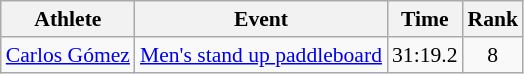<table class=wikitable style=font-size:90%;text-align:center>
<tr>
<th>Athlete</th>
<th>Event</th>
<th>Time</th>
<th>Rank</th>
</tr>
<tr>
<td align=left><a href='#'>Carlos Gómez</a></td>
<td align=left><a href='#'>Men's stand up paddleboard</a></td>
<td>31:19.2</td>
<td>8</td>
</tr>
</table>
